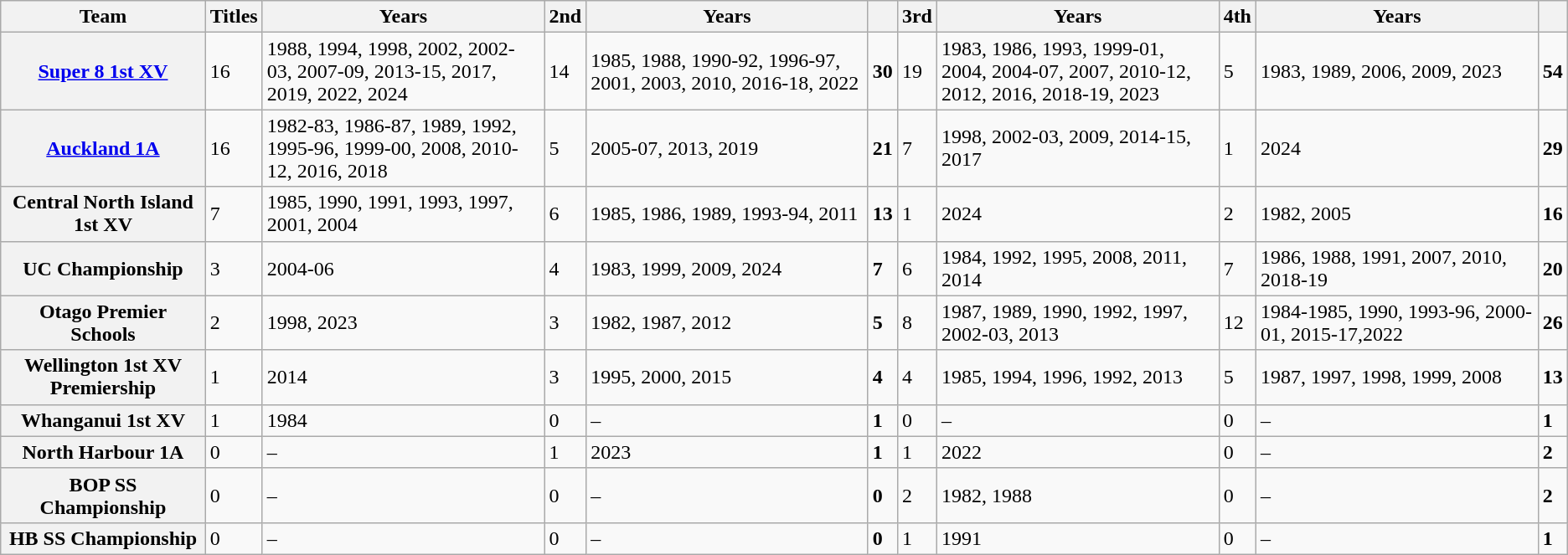<table class="wikitable sortable mw-collapsible">
<tr>
<th>Team</th>
<th>Titles</th>
<th style="width: 18%;">Years</th>
<th>2nd</th>
<th style="width:18%;">Years</th>
<th></th>
<th>3rd</th>
<th style="width: 18%;">Years</th>
<th>4th</th>
<th style="width: 18%;">Years</th>
<th></th>
</tr>
<tr>
<th><a href='#'>Super 8 1st XV</a></th>
<td>16</td>
<td>1988, 1994, 1998, 2002, 2002-03, 2007-09, 2013-15, 2017, 2019, 2022, 2024</td>
<td>14</td>
<td>1985, 1988, 1990-92, 1996-97, 2001, 2003, 2010, 2016-18, 2022</td>
<td><strong>30</strong></td>
<td>19</td>
<td>1983, 1986, 1993, 1999-01, 2004, 2004-07, 2007, 2010-12, 2012, 2016, 2018-19, 2023</td>
<td>5</td>
<td>1983, 1989, 2006, 2009, 2023</td>
<td><strong>54</strong></td>
</tr>
<tr>
<th><a href='#'>Auckland 1A</a></th>
<td>16</td>
<td>1982-83, 1986-87, 1989, 1992, 1995-96, 1999-00, 2008, 2010-12, 2016, 2018</td>
<td>5</td>
<td>2005-07, 2013, 2019</td>
<td><strong>21</strong></td>
<td>7</td>
<td>1998, 2002-03, 2009, 2014-15, 2017</td>
<td>1</td>
<td>2024</td>
<td><strong>29</strong></td>
</tr>
<tr>
<th>Central North Island 1st XV</th>
<td>7</td>
<td>1985, 1990, 1991, 1993, 1997, 2001, 2004</td>
<td>6</td>
<td>1985, 1986, 1989, 1993-94, 2011</td>
<td><strong>13</strong></td>
<td>1</td>
<td>2024</td>
<td>2</td>
<td>1982, 2005</td>
<td><strong>16</strong></td>
</tr>
<tr>
<th>UC Championship</th>
<td>3</td>
<td>2004-06</td>
<td>4</td>
<td>1983, 1999, 2009, 2024</td>
<td><strong>7</strong></td>
<td>6</td>
<td>1984, 1992, 1995, 2008, 2011, 2014</td>
<td>7</td>
<td>1986, 1988, 1991, 2007, 2010, 2018-19</td>
<td><strong>20</strong></td>
</tr>
<tr>
<th>Otago Premier Schools</th>
<td>2</td>
<td>1998, 2023</td>
<td>3</td>
<td>1982, 1987, 2012</td>
<td><strong>5</strong></td>
<td>8</td>
<td>1987, 1989, 1990, 1992, 1997, 2002-03, 2013</td>
<td>12</td>
<td>1984-1985, 1990, 1993-96, 2000-01, 2015-17,2022</td>
<td><strong>26</strong></td>
</tr>
<tr>
<th>Wellington 1st XV Premiership</th>
<td>1</td>
<td>2014</td>
<td>3</td>
<td>1995, 2000, 2015</td>
<td><strong>4</strong></td>
<td>4</td>
<td>1985, 1994, 1996, 1992, 2013</td>
<td>5</td>
<td>1987, 1997, 1998, 1999, 2008</td>
<td><strong>13</strong></td>
</tr>
<tr>
<th>Whanganui 1st XV</th>
<td>1</td>
<td>1984</td>
<td>0</td>
<td>–</td>
<td><strong>1</strong></td>
<td>0</td>
<td>–</td>
<td>0</td>
<td>–</td>
<td><strong>1</strong></td>
</tr>
<tr>
<th>North Harbour 1A</th>
<td>0</td>
<td>–</td>
<td>1</td>
<td>2023</td>
<td><strong>1</strong></td>
<td>1</td>
<td>2022</td>
<td>0</td>
<td>–</td>
<td><strong>2</strong></td>
</tr>
<tr>
<th>BOP SS Championship</th>
<td>0</td>
<td>–</td>
<td>0</td>
<td>–</td>
<td><strong>0</strong></td>
<td>2</td>
<td>1982, 1988</td>
<td>0</td>
<td>–</td>
<td><strong>2</strong></td>
</tr>
<tr>
<th>HB SS Championship</th>
<td>0</td>
<td>–</td>
<td>0</td>
<td>–</td>
<td><strong>0</strong></td>
<td>1</td>
<td>1991</td>
<td>0</td>
<td>–</td>
<td><strong>1</strong></td>
</tr>
</table>
